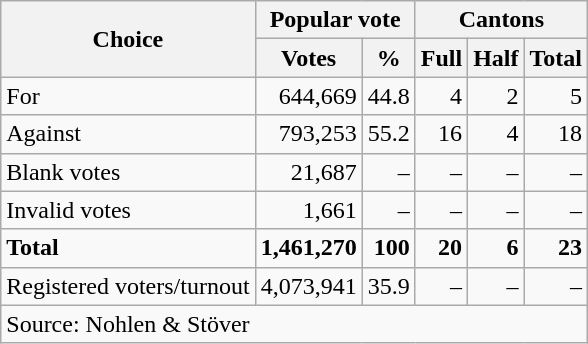<table class=wikitable style=text-align:right>
<tr>
<th rowspan=2>Choice</th>
<th colspan=2>Popular vote</th>
<th colspan=3>Cantons</th>
</tr>
<tr>
<th>Votes</th>
<th>%</th>
<th>Full</th>
<th>Half</th>
<th>Total</th>
</tr>
<tr>
<td align=left>For</td>
<td>644,669</td>
<td>44.8</td>
<td>4</td>
<td>2</td>
<td>5</td>
</tr>
<tr>
<td align=left>Against</td>
<td>793,253</td>
<td>55.2</td>
<td>16</td>
<td>4</td>
<td>18</td>
</tr>
<tr>
<td align=left>Blank votes</td>
<td>21,687</td>
<td>–</td>
<td>–</td>
<td>–</td>
<td>–</td>
</tr>
<tr>
<td align=left>Invalid votes</td>
<td>1,661</td>
<td>–</td>
<td>–</td>
<td>–</td>
<td>–</td>
</tr>
<tr>
<td align=left><strong>Total</strong></td>
<td><strong>1,461,270</strong></td>
<td><strong>100</strong></td>
<td><strong>20</strong></td>
<td><strong>6</strong></td>
<td><strong>23</strong></td>
</tr>
<tr>
<td align=left>Registered voters/turnout</td>
<td>4,073,941</td>
<td>35.9</td>
<td>–</td>
<td>–</td>
<td>–</td>
</tr>
<tr>
<td align=left colspan=11>Source: Nohlen & Stöver</td>
</tr>
</table>
